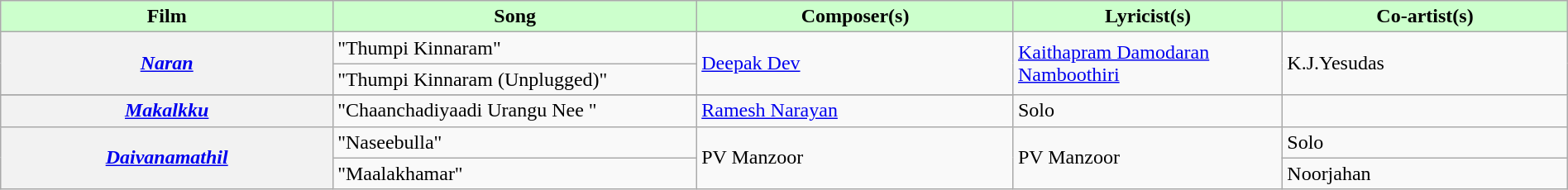<table class="wikitable plainrowheaders" width="100%" textcolor:#000;">
<tr style="background:#cfc; text-align:center;">
<td scope="col" width=21%><strong>Film</strong></td>
<td scope="col" width=23%><strong>Song</strong></td>
<td scope="col" width=20%><strong>Composer(s)</strong></td>
<td scope="col" width=17%><strong>Lyricist(s)</strong></td>
<td scope="col" width=18%><strong>Co-artist(s)</strong></td>
</tr>
<tr>
<th scope="row" rowspan="2"><em><a href='#'>Naran</a></em></th>
<td>"Thumpi Kinnaram"</td>
<td rowspan="2"><a href='#'>Deepak Dev</a></td>
<td rowspan="3"><a href='#'>Kaithapram Damodaran Namboothiri</a></td>
<td rowspan="2">K.J.Yesudas</td>
</tr>
<tr>
<td>"Thumpi Kinnaram (Unplugged)"</td>
</tr>
<tr>
</tr>
<tr>
<th scope="row"><em><a href='#'>Makalkku</a></em></th>
<td>"Chaanchadiyaadi Urangu Nee "</td>
<td><a href='#'>Ramesh Narayan</a></td>
<td>Solo</td>
</tr>
<tr>
<th scope="row" rowspan="2"><em><a href='#'>Daivanamathil</a></em></th>
<td>"Naseebulla"</td>
<td rowspan="2">PV Manzoor</td>
<td rowspan="2">PV Manzoor</td>
<td>Solo</td>
</tr>
<tr>
<td>"Maalakhamar"</td>
<td>Noorjahan</td>
</tr>
</table>
